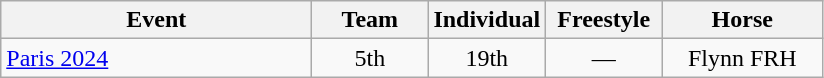<table class="wikitable" style="text-align: center;">
<tr ">
<th style="width:200px;">Event</th>
<th style="width:70px;">Team</th>
<th style="width:70px;">Individual</th>
<th style="width:70px;">Freestyle</th>
<th style="width:100px;">Horse</th>
</tr>
<tr>
<td align=left> <a href='#'>Paris 2024</a></td>
<td>5th</td>
<td>19th</td>
<td>—</td>
<td>Flynn FRH</td>
</tr>
</table>
